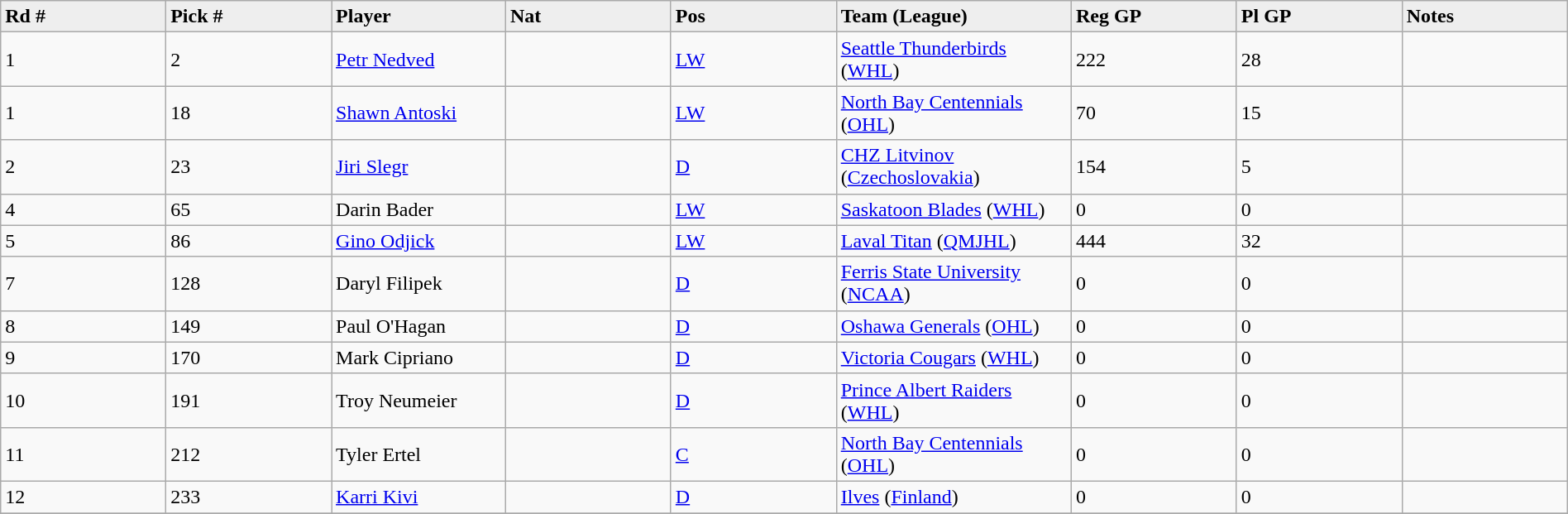<table class="wikitable" style="width: 100%">
<tr>
<td width="5%"; bgcolor="#eeeeee"><strong>Rd #</strong></td>
<td width="5%"; bgcolor="#eeeeee"><strong>Pick #</strong></td>
<td width="5%"; bgcolor="#eeeeee"><strong>Player</strong></td>
<td width="5%"; bgcolor="#eeeeee"><strong>Nat</strong></td>
<td width="5%"; bgcolor="#eeeeee"><strong>Pos</strong></td>
<td width="5%"; bgcolor="#eeeeee"><strong>Team (League)</strong></td>
<td width="5%"; bgcolor="#eeeeee"><strong>Reg GP</strong></td>
<td width="5%"; bgcolor="#eeeeee"><strong>Pl GP</strong></td>
<td width="5%"; bgcolor="#eeeeee"><strong>Notes</strong></td>
</tr>
<tr>
<td>1</td>
<td>2</td>
<td><a href='#'>Petr Nedved</a></td>
<td></td>
<td><a href='#'>LW</a></td>
<td><a href='#'>Seattle Thunderbirds</a> (<a href='#'>WHL</a>)</td>
<td>222</td>
<td>28</td>
<td></td>
</tr>
<tr>
<td>1</td>
<td>18</td>
<td><a href='#'>Shawn Antoski</a></td>
<td></td>
<td><a href='#'>LW</a></td>
<td><a href='#'>North Bay Centennials</a> (<a href='#'>OHL</a>)</td>
<td>70</td>
<td>15</td>
<td></td>
</tr>
<tr>
<td>2</td>
<td>23</td>
<td><a href='#'>Jiri Slegr</a></td>
<td></td>
<td><a href='#'>D</a></td>
<td><a href='#'>CHZ Litvinov</a> (<a href='#'>Czechoslovakia</a>)</td>
<td>154</td>
<td>5</td>
<td></td>
</tr>
<tr>
<td>4</td>
<td>65</td>
<td>Darin Bader</td>
<td></td>
<td><a href='#'>LW</a></td>
<td><a href='#'>Saskatoon Blades</a> (<a href='#'>WHL</a>)</td>
<td>0</td>
<td>0</td>
<td></td>
</tr>
<tr>
<td>5</td>
<td>86</td>
<td><a href='#'>Gino Odjick</a></td>
<td></td>
<td><a href='#'>LW</a></td>
<td><a href='#'>Laval Titan</a> (<a href='#'>QMJHL</a>)</td>
<td>444</td>
<td>32</td>
<td></td>
</tr>
<tr>
<td>7</td>
<td>128</td>
<td>Daryl Filipek</td>
<td></td>
<td><a href='#'>D</a></td>
<td><a href='#'>Ferris State University</a> (<a href='#'>NCAA</a>)</td>
<td>0</td>
<td>0</td>
<td></td>
</tr>
<tr>
<td>8</td>
<td>149</td>
<td>Paul O'Hagan</td>
<td></td>
<td><a href='#'>D</a></td>
<td><a href='#'>Oshawa Generals</a> (<a href='#'>OHL</a>)</td>
<td>0</td>
<td>0</td>
<td></td>
</tr>
<tr>
<td>9</td>
<td>170</td>
<td>Mark Cipriano</td>
<td></td>
<td><a href='#'>D</a></td>
<td><a href='#'>Victoria Cougars</a> (<a href='#'>WHL</a>)</td>
<td>0</td>
<td>0</td>
<td></td>
</tr>
<tr>
<td>10</td>
<td>191</td>
<td>Troy Neumeier</td>
<td></td>
<td><a href='#'>D</a></td>
<td><a href='#'>Prince Albert Raiders</a> (<a href='#'>WHL</a>)</td>
<td>0</td>
<td>0</td>
<td></td>
</tr>
<tr>
<td>11</td>
<td>212</td>
<td>Tyler Ertel</td>
<td></td>
<td><a href='#'>C</a></td>
<td><a href='#'>North Bay Centennials</a> (<a href='#'>OHL</a>)</td>
<td>0</td>
<td>0</td>
<td></td>
</tr>
<tr>
<td>12</td>
<td>233</td>
<td><a href='#'>Karri Kivi</a></td>
<td></td>
<td><a href='#'>D</a></td>
<td><a href='#'>Ilves</a> (<a href='#'>Finland</a>)</td>
<td>0</td>
<td>0</td>
<td></td>
</tr>
<tr>
</tr>
</table>
